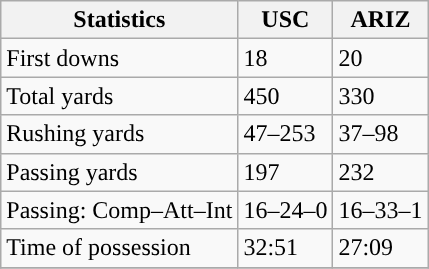<table class="wikitable" style="float: left;">
<tr>
<th>Statistics</th>
<th>USC</th>
<th>ARIZ</th>
</tr>
<tr>
<td>First downs</td>
<td>18</td>
<td>20</td>
</tr>
<tr>
<td>Total yards</td>
<td>450</td>
<td>330</td>
</tr>
<tr>
<td>Rushing yards</td>
<td>47–253</td>
<td>37–98</td>
</tr>
<tr>
<td>Passing yards</td>
<td>197</td>
<td>232</td>
</tr>
<tr>
<td>Passing: Comp–Att–Int</td>
<td>16–24–0</td>
<td>16–33–1</td>
</tr>
<tr>
<td>Time of possession</td>
<td>32:51</td>
<td>27:09</td>
</tr>
<tr>
</tr>
</table>
